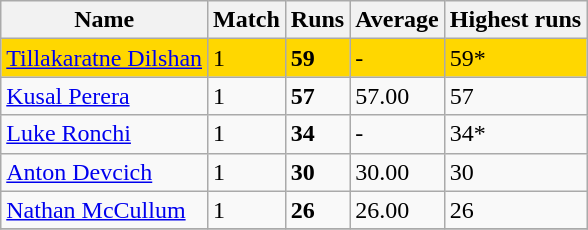<table class="wikitable">
<tr>
<th>Name</th>
<th>Match</th>
<th>Runs</th>
<th>Average</th>
<th>Highest runs</th>
</tr>
<tr style="background:gold">
<td> <a href='#'>Tillakaratne Dilshan</a></td>
<td>1</td>
<td><strong>59</strong></td>
<td>-</td>
<td>59*</td>
</tr>
<tr>
<td> <a href='#'>Kusal Perera</a></td>
<td>1</td>
<td><strong>57</strong></td>
<td>57.00</td>
<td>57</td>
</tr>
<tr>
<td> <a href='#'>Luke Ronchi</a></td>
<td>1</td>
<td><strong>34</strong></td>
<td>-</td>
<td>34*</td>
</tr>
<tr>
<td> <a href='#'>Anton Devcich</a></td>
<td>1</td>
<td><strong>30</strong></td>
<td>30.00</td>
<td>30</td>
</tr>
<tr>
<td> <a href='#'>Nathan McCullum</a></td>
<td>1</td>
<td><strong>26</strong></td>
<td>26.00</td>
<td>26</td>
</tr>
<tr>
</tr>
</table>
